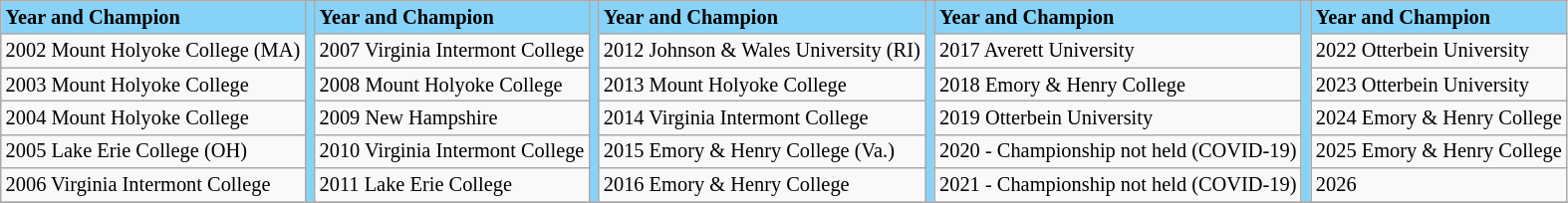<table class="wikitable" style="font-size:85%;">
<tr ! style="background-color: #87D3F8;">
<td><strong>Year and Champion</strong></td>
<td rowspan=6></td>
<td><strong>Year and Champion</strong></td>
<td rowspan=6></td>
<td><strong>Year and Champion</strong></td>
<td rowspan=6></td>
<td><strong>Year and Champion</strong></td>
<td rowspan=6></td>
<td><strong>Year and Champion</strong></td>
</tr>
<tr --->
<td>2002 Mount Holyoke College (MA)</td>
<td>2007 Virginia Intermont College</td>
<td>2012 Johnson & Wales University (RI)</td>
<td>2017 Averett University</td>
<td>2022 Otterbein University</td>
</tr>
<tr --->
<td>2003 Mount Holyoke College</td>
<td>2008 Mount Holyoke College</td>
<td>2013 Mount Holyoke College</td>
<td>2018 Emory & Henry College</td>
<td>2023 Otterbein University</td>
</tr>
<tr --->
<td>2004 Mount Holyoke College</td>
<td>2009 New Hampshire</td>
<td>2014 Virginia Intermont College</td>
<td>2019 Otterbein University</td>
<td>2024 Emory & Henry College</td>
</tr>
<tr --->
<td>2005 Lake Erie College (OH)</td>
<td>2010 Virginia Intermont College</td>
<td>2015 Emory & Henry College (Va.)</td>
<td>2020 - Championship not held (COVID-19)</td>
<td>2025 Emory & Henry College</td>
</tr>
<tr --->
<td>2006 Virginia Intermont College</td>
<td>2011 Lake Erie College</td>
<td>2016 Emory & Henry College</td>
<td>2021 - Championship not held (COVID-19)</td>
<td>2026</td>
</tr>
<tr --->
</tr>
</table>
